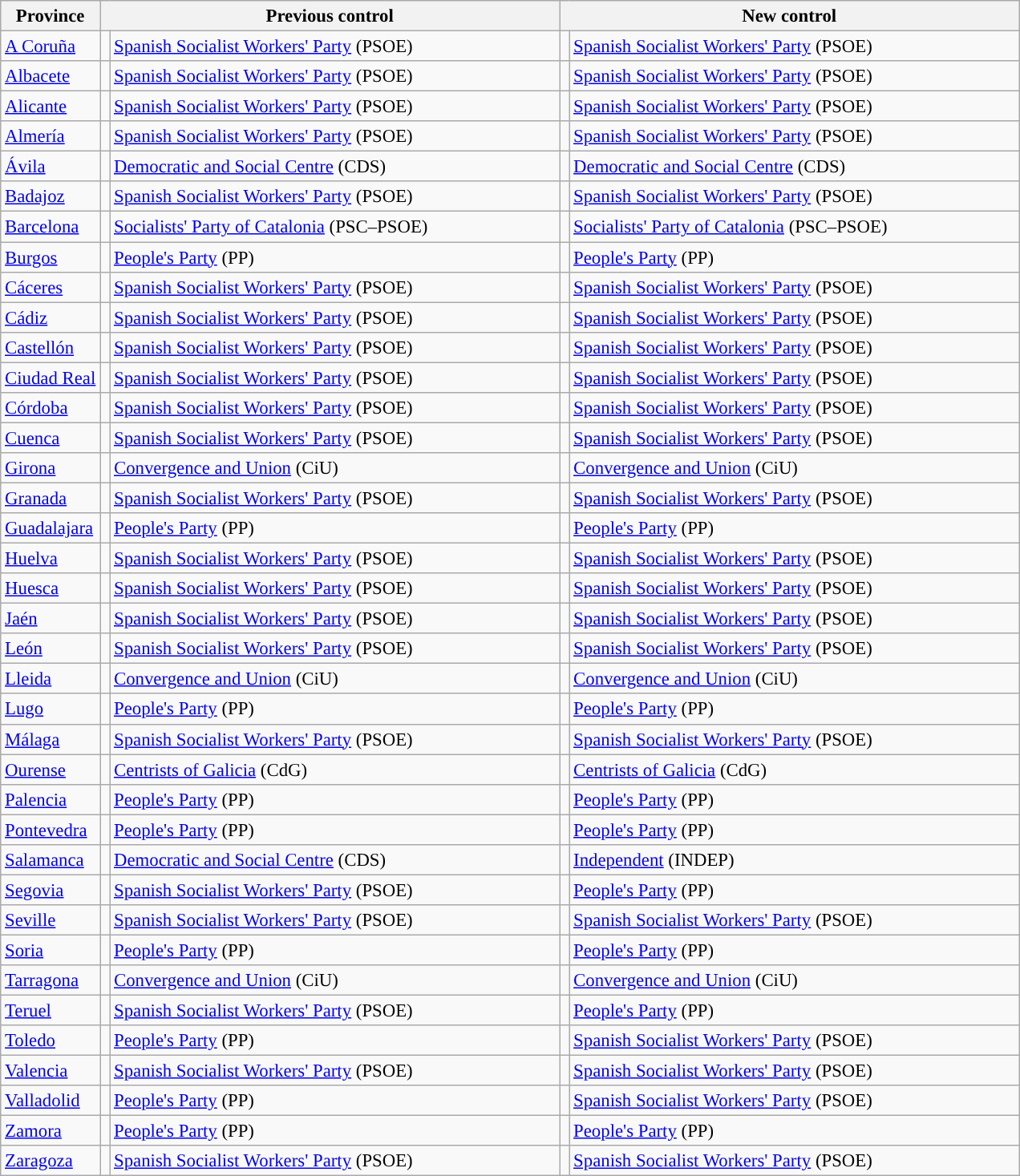<table class="wikitable sortable" style="font-size:95%;">
<tr>
<th>Province</th>
<th colspan="2" style="width:375px;">Previous control</th>
<th colspan="2" style="width:375px;">New control</th>
</tr>
<tr>
<td><a href='#'>A Coruña</a></td>
<td width="1" style="color:inherit;background:"></td>
<td><a href='#'>Spanish Socialist Workers' Party</a> (PSOE)</td>
<td width="1" style="color:inherit;background:"></td>
<td><a href='#'>Spanish Socialist Workers' Party</a> (PSOE)</td>
</tr>
<tr>
<td><a href='#'>Albacete</a></td>
<td style="color:inherit;background:"></td>
<td><a href='#'>Spanish Socialist Workers' Party</a> (PSOE)</td>
<td style="color:inherit;background:"></td>
<td><a href='#'>Spanish Socialist Workers' Party</a> (PSOE)</td>
</tr>
<tr>
<td><a href='#'>Alicante</a></td>
<td style="color:inherit;background:"></td>
<td><a href='#'>Spanish Socialist Workers' Party</a> (PSOE)</td>
<td style="color:inherit;background:"></td>
<td><a href='#'>Spanish Socialist Workers' Party</a> (PSOE)</td>
</tr>
<tr>
<td><a href='#'>Almería</a></td>
<td style="color:inherit;background:"></td>
<td><a href='#'>Spanish Socialist Workers' Party</a> (PSOE)</td>
<td width="1" style="color:inherit;background:"></td>
<td><a href='#'>Spanish Socialist Workers' Party</a> (PSOE)</td>
</tr>
<tr>
<td><a href='#'>Ávila</a></td>
<td style="color:inherit;background:"></td>
<td><a href='#'>Democratic and Social Centre</a> (CDS)</td>
<td style="color:inherit;background:"></td>
<td><a href='#'>Democratic and Social Centre</a> (CDS) </td>
</tr>
<tr>
<td><a href='#'>Badajoz</a></td>
<td style="color:inherit;background:"></td>
<td><a href='#'>Spanish Socialist Workers' Party</a> (PSOE)</td>
<td style="color:inherit;background:"></td>
<td><a href='#'>Spanish Socialist Workers' Party</a> (PSOE)</td>
</tr>
<tr>
<td><a href='#'>Barcelona</a></td>
<td style="color:inherit;background:"></td>
<td><a href='#'>Socialists' Party of Catalonia</a> (PSC–PSOE)</td>
<td style="color:inherit;background:"></td>
<td><a href='#'>Socialists' Party of Catalonia</a> (PSC–PSOE)</td>
</tr>
<tr>
<td><a href='#'>Burgos</a></td>
<td style="color:inherit;background:"></td>
<td><a href='#'>People's Party</a> (PP)</td>
<td style="color:inherit;background:"></td>
<td><a href='#'>People's Party</a> (PP)</td>
</tr>
<tr>
<td><a href='#'>Cáceres</a></td>
<td style="color:inherit;background:"></td>
<td><a href='#'>Spanish Socialist Workers' Party</a> (PSOE)</td>
<td style="color:inherit;background:"></td>
<td><a href='#'>Spanish Socialist Workers' Party</a> (PSOE)</td>
</tr>
<tr>
<td><a href='#'>Cádiz</a></td>
<td style="color:inherit;background:"></td>
<td><a href='#'>Spanish Socialist Workers' Party</a> (PSOE)</td>
<td style="color:inherit;background:"></td>
<td><a href='#'>Spanish Socialist Workers' Party</a> (PSOE)</td>
</tr>
<tr>
<td><a href='#'>Castellón</a></td>
<td style="color:inherit;background:"></td>
<td><a href='#'>Spanish Socialist Workers' Party</a> (PSOE)</td>
<td style="color:inherit;background:"></td>
<td><a href='#'>Spanish Socialist Workers' Party</a> (PSOE)</td>
</tr>
<tr>
<td><a href='#'>Ciudad Real</a></td>
<td style="color:inherit;background:"></td>
<td><a href='#'>Spanish Socialist Workers' Party</a> (PSOE)</td>
<td style="color:inherit;background:"></td>
<td><a href='#'>Spanish Socialist Workers' Party</a> (PSOE)</td>
</tr>
<tr>
<td><a href='#'>Córdoba</a></td>
<td style="color:inherit;background:"></td>
<td><a href='#'>Spanish Socialist Workers' Party</a> (PSOE)</td>
<td style="color:inherit;background:"></td>
<td><a href='#'>Spanish Socialist Workers' Party</a> (PSOE)</td>
</tr>
<tr>
<td><a href='#'>Cuenca</a></td>
<td style="color:inherit;background:"></td>
<td><a href='#'>Spanish Socialist Workers' Party</a> (PSOE)</td>
<td style="color:inherit;background:"></td>
<td><a href='#'>Spanish Socialist Workers' Party</a> (PSOE)</td>
</tr>
<tr>
<td><a href='#'>Girona</a></td>
<td style="color:inherit;background:"></td>
<td><a href='#'>Convergence and Union</a> (CiU)</td>
<td style="color:inherit;background:"></td>
<td><a href='#'>Convergence and Union</a> (CiU)</td>
</tr>
<tr>
<td><a href='#'>Granada</a></td>
<td style="color:inherit;background:"></td>
<td><a href='#'>Spanish Socialist Workers' Party</a> (PSOE)</td>
<td style="color:inherit;background:"></td>
<td><a href='#'>Spanish Socialist Workers' Party</a> (PSOE)</td>
</tr>
<tr>
<td><a href='#'>Guadalajara</a></td>
<td style="color:inherit;background:"></td>
<td><a href='#'>People's Party</a> (PP)</td>
<td style="color:inherit;background:"></td>
<td><a href='#'>People's Party</a> (PP)</td>
</tr>
<tr>
<td><a href='#'>Huelva</a></td>
<td style="color:inherit;background:"></td>
<td><a href='#'>Spanish Socialist Workers' Party</a> (PSOE)</td>
<td style="color:inherit;background:"></td>
<td><a href='#'>Spanish Socialist Workers' Party</a> (PSOE)</td>
</tr>
<tr>
<td><a href='#'>Huesca</a></td>
<td style="color:inherit;background:"></td>
<td><a href='#'>Spanish Socialist Workers' Party</a> (PSOE)</td>
<td style="color:inherit;background:"></td>
<td><a href='#'>Spanish Socialist Workers' Party</a> (PSOE)</td>
</tr>
<tr>
<td><a href='#'>Jaén</a></td>
<td style="color:inherit;background:"></td>
<td><a href='#'>Spanish Socialist Workers' Party</a> (PSOE)</td>
<td style="color:inherit;background:"></td>
<td><a href='#'>Spanish Socialist Workers' Party</a> (PSOE)</td>
</tr>
<tr>
<td><a href='#'>León</a></td>
<td style="color:inherit;background:"></td>
<td><a href='#'>Spanish Socialist Workers' Party</a> (PSOE)</td>
<td style="color:inherit;background:"></td>
<td><a href='#'>Spanish Socialist Workers' Party</a> (PSOE)</td>
</tr>
<tr>
<td><a href='#'>Lleida</a></td>
<td style="color:inherit;background:"></td>
<td><a href='#'>Convergence and Union</a> (CiU)</td>
<td style="color:inherit;background:"></td>
<td><a href='#'>Convergence and Union</a> (CiU)</td>
</tr>
<tr>
<td><a href='#'>Lugo</a></td>
<td style="color:inherit;background:"></td>
<td><a href='#'>People's Party</a> (PP)</td>
<td style="color:inherit;background:"></td>
<td><a href='#'>People's Party</a> (PP)</td>
</tr>
<tr>
<td><a href='#'>Málaga</a></td>
<td style="color:inherit;background:"></td>
<td><a href='#'>Spanish Socialist Workers' Party</a> (PSOE)</td>
<td style="color:inherit;background:"></td>
<td><a href='#'>Spanish Socialist Workers' Party</a> (PSOE)</td>
</tr>
<tr>
<td><a href='#'>Ourense</a></td>
<td style="color:inherit;background:"></td>
<td><a href='#'>Centrists of Galicia</a> (CdG)</td>
<td style="color:inherit;background:"></td>
<td><a href='#'>Centrists of Galicia</a> (CdG)</td>
</tr>
<tr>
<td><a href='#'>Palencia</a></td>
<td style="color:inherit;background:"></td>
<td><a href='#'>People's Party</a> (PP)</td>
<td style="color:inherit;background:"></td>
<td><a href='#'>People's Party</a> (PP)</td>
</tr>
<tr>
<td><a href='#'>Pontevedra</a></td>
<td style="color:inherit;background:"></td>
<td><a href='#'>People's Party</a> (PP)</td>
<td style="color:inherit;background:"></td>
<td><a href='#'>People's Party</a> (PP)</td>
</tr>
<tr>
<td><a href='#'>Salamanca</a></td>
<td style="color:inherit;background:"></td>
<td><a href='#'>Democratic and Social Centre</a> (CDS)</td>
<td style="color:inherit;background:"></td>
<td><a href='#'>Independent</a> (INDEP)</td>
</tr>
<tr>
<td><a href='#'>Segovia</a></td>
<td style="color:inherit;background:"></td>
<td><a href='#'>Spanish Socialist Workers' Party</a> (PSOE)</td>
<td style="color:inherit;background:"></td>
<td><a href='#'>People's Party</a> (PP)</td>
</tr>
<tr>
<td><a href='#'>Seville</a></td>
<td style="color:inherit;background:"></td>
<td><a href='#'>Spanish Socialist Workers' Party</a> (PSOE)</td>
<td style="color:inherit;background:"></td>
<td><a href='#'>Spanish Socialist Workers' Party</a> (PSOE)</td>
</tr>
<tr>
<td><a href='#'>Soria</a></td>
<td style="color:inherit;background:"></td>
<td><a href='#'>People's Party</a> (PP)</td>
<td style="color:inherit;background:"></td>
<td><a href='#'>People's Party</a> (PP)</td>
</tr>
<tr>
<td><a href='#'>Tarragona</a></td>
<td style="color:inherit;background:"></td>
<td><a href='#'>Convergence and Union</a> (CiU)</td>
<td style="color:inherit;background:"></td>
<td><a href='#'>Convergence and Union</a> (CiU)</td>
</tr>
<tr>
<td><a href='#'>Teruel</a></td>
<td style="color:inherit;background:"></td>
<td><a href='#'>Spanish Socialist Workers' Party</a> (PSOE)</td>
<td style="color:inherit;background:"></td>
<td><a href='#'>People's Party</a> (PP)</td>
</tr>
<tr>
<td><a href='#'>Toledo</a></td>
<td style="color:inherit;background:"></td>
<td><a href='#'>People's Party</a> (PP)</td>
<td style="color:inherit;background:"></td>
<td><a href='#'>Spanish Socialist Workers' Party</a> (PSOE)</td>
</tr>
<tr>
<td><a href='#'>Valencia</a></td>
<td style="color:inherit;background:"></td>
<td><a href='#'>Spanish Socialist Workers' Party</a> (PSOE)</td>
<td style="color:inherit;background:"></td>
<td><a href='#'>Spanish Socialist Workers' Party</a> (PSOE)</td>
</tr>
<tr>
<td><a href='#'>Valladolid</a></td>
<td style="color:inherit;background:"></td>
<td><a href='#'>People's Party</a> (PP)</td>
<td style="color:inherit;background:"></td>
<td><a href='#'>Spanish Socialist Workers' Party</a> (PSOE) </td>
</tr>
<tr>
<td><a href='#'>Zamora</a></td>
<td style="color:inherit;background:"></td>
<td><a href='#'>People's Party</a> (PP)</td>
<td style="color:inherit;background:"></td>
<td><a href='#'>People's Party</a> (PP)</td>
</tr>
<tr>
<td><a href='#'>Zaragoza</a></td>
<td style="color:inherit;background:"></td>
<td><a href='#'>Spanish Socialist Workers' Party</a> (PSOE)</td>
<td style="color:inherit;background:"></td>
<td><a href='#'>Spanish Socialist Workers' Party</a> (PSOE)</td>
</tr>
</table>
